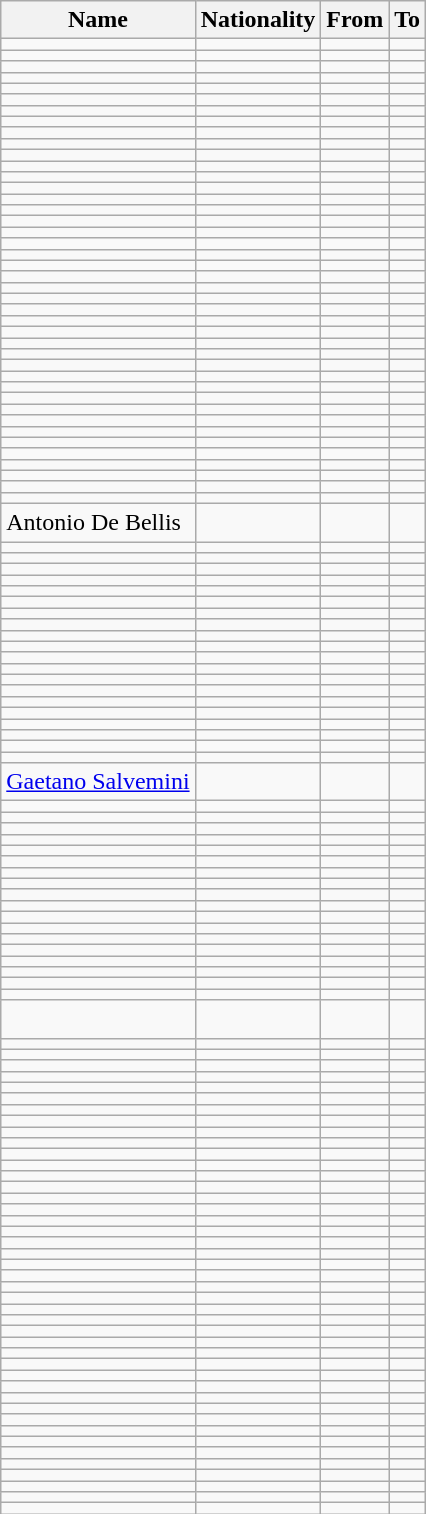<table class="wikitable sortable">
<tr>
<th>Name</th>
<th>Nationality</th>
<th>From</th>
<th class="unsortable">To</th>
</tr>
<tr>
<td align=left></td>
<td></td>
<td align=left></td>
<td align=left></td>
</tr>
<tr>
<td align=left></td>
<td></td>
<td align=left></td>
<td align=left></td>
</tr>
<tr>
<td align=left></td>
<td></td>
<td align=left></td>
<td align=left></td>
</tr>
<tr>
<td align=left></td>
<td></td>
<td align=left></td>
<td align=left></td>
</tr>
<tr>
<td align=left></td>
<td></td>
<td align=left></td>
<td align=left></td>
</tr>
<tr>
<td align=left></td>
<td></td>
<td align=left></td>
<td align=left></td>
</tr>
<tr>
<td align=left></td>
<td></td>
<td align=left></td>
<td align=left></td>
</tr>
<tr>
<td align=left></td>
<td></td>
<td align=left></td>
<td align=left></td>
</tr>
<tr>
<td align=left></td>
<td></td>
<td align=left></td>
<td align=left></td>
</tr>
<tr>
<td align=left></td>
<td></td>
<td align=left></td>
<td align=left></td>
</tr>
<tr>
<td align=left></td>
<td></td>
<td align=left></td>
<td align=left></td>
</tr>
<tr>
<td align=left></td>
<td></td>
<td align=left></td>
<td align=left></td>
</tr>
<tr>
<td align=left></td>
<td></td>
<td align=left></td>
<td align=left></td>
</tr>
<tr>
<td align=left></td>
<td></td>
<td align=left></td>
<td align=left></td>
</tr>
<tr>
<td align=left></td>
<td></td>
<td align=left></td>
<td align=left></td>
</tr>
<tr>
<td align=left></td>
<td></td>
<td align=left></td>
<td align=left></td>
</tr>
<tr>
<td align=left></td>
<td></td>
<td align=left></td>
<td align=left></td>
</tr>
<tr>
<td align=left></td>
<td></td>
<td align=left></td>
<td align=left></td>
</tr>
<tr>
<td align=left></td>
<td></td>
<td align=left></td>
<td align=left></td>
</tr>
<tr>
<td align=left></td>
<td></td>
<td align=left></td>
<td align=left></td>
</tr>
<tr>
<td align=left></td>
<td></td>
<td align=left></td>
<td align=left></td>
</tr>
<tr>
<td align=left></td>
<td></td>
<td align=left></td>
<td align=left></td>
</tr>
<tr>
<td align=left></td>
<td></td>
<td align=left></td>
<td align=left></td>
</tr>
<tr>
<td align=left></td>
<td></td>
<td align=left></td>
<td align=left></td>
</tr>
<tr>
<td align=left></td>
<td></td>
<td align=left></td>
<td align=left></td>
</tr>
<tr>
<td align=left></td>
<td></td>
<td align=left></td>
<td align=left></td>
</tr>
<tr>
<td align=left></td>
<td></td>
<td align=left></td>
<td align=left></td>
</tr>
<tr>
<td align=left></td>
<td></td>
<td align=left></td>
<td align=left></td>
</tr>
<tr>
<td align=left></td>
<td></td>
<td align=left></td>
<td align=left></td>
</tr>
<tr>
<td align=left></td>
<td></td>
<td align=left></td>
<td align=left></td>
</tr>
<tr>
<td align=left></td>
<td></td>
<td align=left></td>
<td align=left></td>
</tr>
<tr>
<td align=left></td>
<td></td>
<td align=left></td>
<td align=left></td>
</tr>
<tr>
<td align=left></td>
<td></td>
<td align=left></td>
<td align=left></td>
</tr>
<tr>
<td align=left></td>
<td></td>
<td align=left></td>
<td align=left></td>
</tr>
<tr>
<td align=left></td>
<td></td>
<td align=left></td>
<td align=left></td>
</tr>
<tr>
<td align=left></td>
<td></td>
<td align=left></td>
<td align=left></td>
</tr>
<tr>
<td align=left></td>
<td></td>
<td align=left></td>
<td align=left></td>
</tr>
<tr>
<td align=left></td>
<td></td>
<td align=left></td>
<td align=left></td>
</tr>
<tr>
<td align=left></td>
<td></td>
<td align=left></td>
<td align=left></td>
</tr>
<tr>
<td align=left></td>
<td></td>
<td align=left></td>
<td align=left></td>
</tr>
<tr>
<td align=left></td>
<td></td>
<td align=left></td>
<td align=left></td>
</tr>
<tr>
<td align=left></td>
<td></td>
<td align=left></td>
<td align=left></td>
</tr>
<tr>
<td align=left>Antonio De Bellis</td>
<td></td>
<td align=left></td>
<td align=left></td>
</tr>
<tr>
<td align=left></td>
<td></td>
<td align=left></td>
<td align=left></td>
</tr>
<tr>
<td align=left></td>
<td></td>
<td align=left></td>
<td align=left></td>
</tr>
<tr>
<td align=left></td>
<td></td>
<td align=left></td>
<td align=left></td>
</tr>
<tr>
<td align=left></td>
<td></td>
<td align=left></td>
<td align=left></td>
</tr>
<tr>
<td align=left></td>
<td></td>
<td align=left></td>
<td align=left></td>
</tr>
<tr>
<td align=left></td>
<td></td>
<td align=left></td>
<td align=left></td>
</tr>
<tr>
<td align=left></td>
<td></td>
<td align=left></td>
<td align=left></td>
</tr>
<tr>
<td align=left></td>
<td></td>
<td align=left></td>
<td align=left></td>
</tr>
<tr>
<td align=left></td>
<td></td>
<td align=left></td>
<td align=left></td>
</tr>
<tr>
<td align=left></td>
<td></td>
<td align=left></td>
<td align=left></td>
</tr>
<tr>
<td align=left></td>
<td></td>
<td align=left></td>
<td align=left></td>
</tr>
<tr>
<td align=left></td>
<td></td>
<td align=left></td>
<td align=left></td>
</tr>
<tr>
<td align=left></td>
<td></td>
<td align=left></td>
<td align=left></td>
</tr>
<tr>
<td align=left></td>
<td></td>
<td align=left></td>
<td align=left></td>
</tr>
<tr>
<td align=left></td>
<td></td>
<td align=left></td>
<td align=left></td>
</tr>
<tr>
<td align=left></td>
<td></td>
<td align=left></td>
<td align=left></td>
</tr>
<tr>
<td align=left></td>
<td></td>
<td align=left></td>
<td align=left></td>
</tr>
<tr>
<td align=left></td>
<td></td>
<td align=left></td>
<td align=left></td>
</tr>
<tr>
<td align=left></td>
<td></td>
<td align=left></td>
<td align=left></td>
</tr>
<tr>
<td align=left></td>
<td></td>
<td align=left></td>
<td align=left></td>
</tr>
<tr>
<td align=left><a href='#'>Gaetano Salvemini</a></td>
<td></td>
<td align=left></td>
<td align=left></td>
</tr>
<tr>
<td align=left></td>
<td></td>
<td align=left></td>
<td align=left></td>
</tr>
<tr>
<td align=left></td>
<td></td>
<td align=left></td>
<td align=left></td>
</tr>
<tr>
<td align=left></td>
<td></td>
<td align=left></td>
<td align=left></td>
</tr>
<tr>
<td align=left></td>
<td></td>
<td align=left></td>
<td align=left></td>
</tr>
<tr>
<td align=left></td>
<td></td>
<td align=left></td>
<td align=left></td>
</tr>
<tr>
<td align=left></td>
<td></td>
<td align=left></td>
<td align=left></td>
</tr>
<tr>
<td align=left></td>
<td></td>
<td align=left></td>
<td align=left></td>
</tr>
<tr>
<td align=left></td>
<td></td>
<td align=left></td>
<td align=left></td>
</tr>
<tr>
<td align=left></td>
<td></td>
<td align=left></td>
<td align=left></td>
</tr>
<tr>
<td align=left></td>
<td></td>
<td align=left></td>
<td align=left></td>
</tr>
<tr>
<td align=left></td>
<td></td>
<td align=left></td>
<td align=left></td>
</tr>
<tr>
<td align=left></td>
<td></td>
<td align=left></td>
<td align=left></td>
</tr>
<tr>
<td align=left></td>
<td></td>
<td align=left></td>
<td align=left></td>
</tr>
<tr>
<td align=left></td>
<td></td>
<td align=left></td>
<td align=left></td>
</tr>
<tr>
<td align=left></td>
<td></td>
<td align=left></td>
<td align=left></td>
</tr>
<tr>
<td align=left></td>
<td></td>
<td align=left></td>
<td align=left></td>
</tr>
<tr>
<td align=left></td>
<td></td>
<td align=left></td>
<td align=left></td>
</tr>
<tr>
<td align=left></td>
<td></td>
<td align=left></td>
<td align=left></td>
</tr>
<tr>
<td align=left><br></td>
<td><br></td>
<td align=left></td>
<td align=left></td>
</tr>
<tr>
<td align=left></td>
<td></td>
<td align=left></td>
<td align=left></td>
</tr>
<tr>
<td align=left></td>
<td></td>
<td align=left></td>
<td align=left></td>
</tr>
<tr>
<td align=left></td>
<td></td>
<td align=left></td>
<td align=left></td>
</tr>
<tr>
<td align=left></td>
<td></td>
<td align=left></td>
<td align=left></td>
</tr>
<tr>
<td align=left></td>
<td></td>
<td align=left></td>
<td align=left></td>
</tr>
<tr>
<td align=left></td>
<td></td>
<td align=left></td>
<td align=left></td>
</tr>
<tr>
<td align=left></td>
<td></td>
<td align=left></td>
<td align=left></td>
</tr>
<tr>
<td align=left></td>
<td></td>
<td align=left></td>
<td align=left></td>
</tr>
<tr>
<td align=left></td>
<td></td>
<td align=left></td>
<td align=left></td>
</tr>
<tr>
<td align=left></td>
<td></td>
<td align=left></td>
<td align=left></td>
</tr>
<tr>
<td align=left></td>
<td></td>
<td align=left></td>
<td align=left></td>
</tr>
<tr>
<td align=left></td>
<td></td>
<td align=left></td>
<td align=left></td>
</tr>
<tr>
<td align=left></td>
<td></td>
<td align=left></td>
<td align=left></td>
</tr>
<tr>
<td align=left></td>
<td></td>
<td align=left></td>
<td align=left></td>
</tr>
<tr>
<td align=left></td>
<td></td>
<td align=left></td>
<td align=left></td>
</tr>
<tr>
<td align=left></td>
<td></td>
<td align=left></td>
<td align=left></td>
</tr>
<tr>
<td align=left></td>
<td></td>
<td align=left></td>
<td align=left></td>
</tr>
<tr>
<td align=left></td>
<td></td>
<td align=left></td>
<td align=left></td>
</tr>
<tr>
<td align=left></td>
<td></td>
<td align=left></td>
<td align=left></td>
</tr>
<tr>
<td align=left></td>
<td></td>
<td align=left></td>
<td align=left></td>
</tr>
<tr>
<td align=left></td>
<td></td>
<td align=left></td>
<td align=left></td>
</tr>
<tr>
<td align=left></td>
<td></td>
<td align=left></td>
<td align=left></td>
</tr>
<tr>
<td align=left></td>
<td></td>
<td align=left></td>
<td align=left></td>
</tr>
<tr>
<td align=left></td>
<td></td>
<td align=left></td>
<td align=left></td>
</tr>
<tr>
<td align=left></td>
<td></td>
<td align=left></td>
<td align=left></td>
</tr>
<tr>
<td align=left></td>
<td></td>
<td align=left></td>
<td align=left></td>
</tr>
<tr>
<td align=left></td>
<td></td>
<td align=left></td>
<td align=left></td>
</tr>
<tr>
<td align=left></td>
<td></td>
<td align=left></td>
<td align=left></td>
</tr>
<tr>
<td align=left></td>
<td></td>
<td align=left></td>
<td align=left></td>
</tr>
<tr>
<td align=left></td>
<td></td>
<td align=left></td>
<td align=left></td>
</tr>
<tr>
<td align=left></td>
<td></td>
<td align=left></td>
<td align=left></td>
</tr>
<tr>
<td align=left></td>
<td></td>
<td align=left></td>
<td align=left></td>
</tr>
<tr>
<td align=left></td>
<td></td>
<td align=left></td>
<td align=left></td>
</tr>
<tr>
<td align=left></td>
<td></td>
<td align=left></td>
<td align=left></td>
</tr>
<tr>
<td align=left></td>
<td></td>
<td align=left></td>
<td align=left></td>
</tr>
<tr>
<td align=left></td>
<td></td>
<td align=left></td>
<td align=left></td>
</tr>
<tr>
<td align=left></td>
<td></td>
<td align=left></td>
<td align=left></td>
</tr>
<tr>
<td align=left></td>
<td></td>
<td align=left></td>
<td align=left></td>
</tr>
<tr>
<td align=left></td>
<td></td>
<td align=left></td>
<td align=left></td>
</tr>
<tr>
<td align=left></td>
<td></td>
<td align=left></td>
<td align=left></td>
</tr>
<tr>
<td align=left></td>
<td></td>
<td align=left></td>
<td align=left></td>
</tr>
<tr>
<td align=left></td>
<td></td>
<td align=left></td>
<td align=left></td>
</tr>
<tr>
<td align=left></td>
<td></td>
<td align=left></td>
<td align=left></td>
</tr>
</table>
